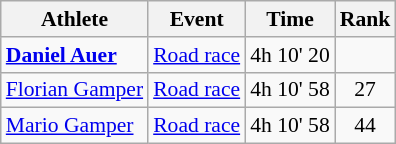<table class="wikitable" style="text-align:center; font-size:90%">
<tr>
<th>Athlete</th>
<th>Event</th>
<th>Time</th>
<th>Rank</th>
</tr>
<tr>
<td align=left><strong><a href='#'>Daniel Auer</a></strong></td>
<td align=left><a href='#'>Road race</a></td>
<td>4h 10' 20</td>
<td></td>
</tr>
<tr>
<td align=left><a href='#'>Florian Gamper</a></td>
<td align=left><a href='#'>Road race</a></td>
<td>4h 10' 58</td>
<td>27</td>
</tr>
<tr>
<td align=left><a href='#'>Mario Gamper</a></td>
<td align=left><a href='#'>Road race</a></td>
<td>4h 10' 58</td>
<td>44</td>
</tr>
</table>
